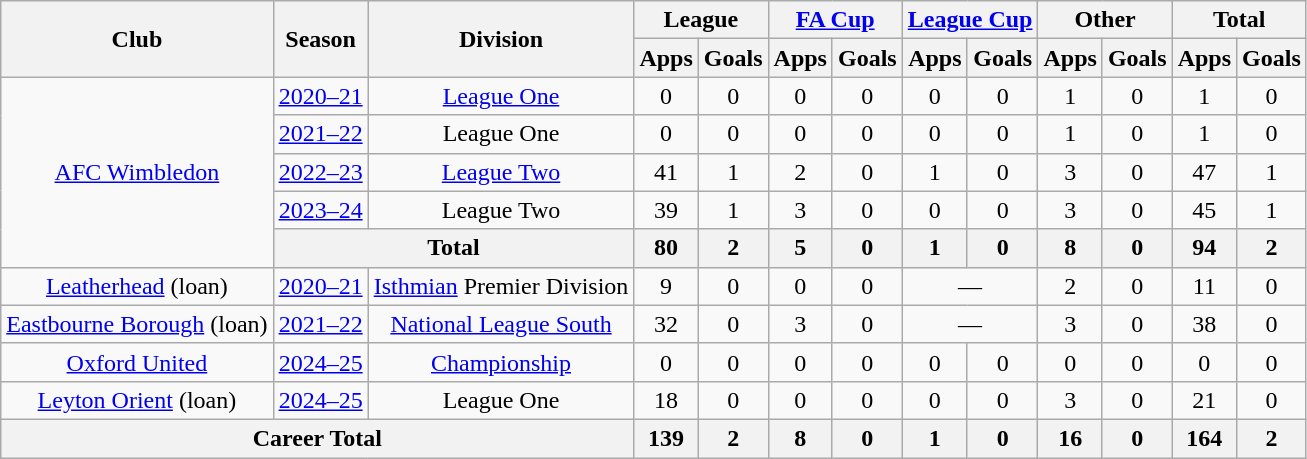<table class="wikitable" style="text-align: center">
<tr>
<th rowspan="2">Club</th>
<th rowspan="2">Season</th>
<th rowspan="2">Division</th>
<th colspan="2">League</th>
<th colspan="2"><a href='#'>FA Cup</a></th>
<th colspan="2"><a href='#'>League Cup</a></th>
<th colspan="2">Other</th>
<th colspan="2">Total</th>
</tr>
<tr>
<th>Apps</th>
<th>Goals</th>
<th>Apps</th>
<th>Goals</th>
<th>Apps</th>
<th>Goals</th>
<th>Apps</th>
<th>Goals</th>
<th>Apps</th>
<th>Goals</th>
</tr>
<tr>
<td rowspan="5"><a href='#'>AFC Wimbledon</a></td>
<td><a href='#'>2020–21</a></td>
<td><a href='#'>League One</a></td>
<td>0</td>
<td>0</td>
<td>0</td>
<td>0</td>
<td>0</td>
<td>0</td>
<td>1</td>
<td>0</td>
<td>1</td>
<td>0</td>
</tr>
<tr>
<td><a href='#'>2021–22</a></td>
<td>League One</td>
<td>0</td>
<td>0</td>
<td>0</td>
<td>0</td>
<td>0</td>
<td>0</td>
<td>1</td>
<td>0</td>
<td>1</td>
<td>0</td>
</tr>
<tr>
<td><a href='#'>2022–23</a></td>
<td><a href='#'>League Two</a></td>
<td>41</td>
<td>1</td>
<td>2</td>
<td>0</td>
<td>1</td>
<td>0</td>
<td>3</td>
<td>0</td>
<td>47</td>
<td>1</td>
</tr>
<tr>
<td><a href='#'>2023–24</a></td>
<td>League Two</td>
<td>39</td>
<td>1</td>
<td>3</td>
<td>0</td>
<td>0</td>
<td>0</td>
<td>3</td>
<td>0</td>
<td>45</td>
<td>1</td>
</tr>
<tr>
<th colspan="2">Total</th>
<th>80</th>
<th>2</th>
<th>5</th>
<th>0</th>
<th>1</th>
<th>0</th>
<th>8</th>
<th>0</th>
<th>94</th>
<th>2</th>
</tr>
<tr>
<td><a href='#'>Leatherhead</a> (loan)</td>
<td><a href='#'>2020–21</a></td>
<td><a href='#'>Isthmian</a> Premier Division</td>
<td>9</td>
<td>0</td>
<td>0</td>
<td>0</td>
<td colspan=2>—</td>
<td>2</td>
<td>0</td>
<td>11</td>
<td>0</td>
</tr>
<tr>
<td><a href='#'>Eastbourne Borough</a> (loan)</td>
<td><a href='#'>2021–22</a></td>
<td><a href='#'>National League South</a></td>
<td>32</td>
<td>0</td>
<td>3</td>
<td>0</td>
<td colspan=2>—</td>
<td>3</td>
<td>0</td>
<td>38</td>
<td>0</td>
</tr>
<tr>
<td><a href='#'>Oxford United</a></td>
<td><a href='#'>2024–25</a></td>
<td><a href='#'>Championship</a></td>
<td>0</td>
<td>0</td>
<td>0</td>
<td>0</td>
<td>0</td>
<td>0</td>
<td>0</td>
<td>0</td>
<td>0</td>
<td>0</td>
</tr>
<tr>
<td><a href='#'>Leyton Orient</a> (loan)</td>
<td><a href='#'>2024–25</a></td>
<td>League One</td>
<td>18</td>
<td>0</td>
<td>0</td>
<td>0</td>
<td>0</td>
<td>0</td>
<td>3</td>
<td>0</td>
<td>21</td>
<td>0</td>
</tr>
<tr>
<th colspan="3">Career Total</th>
<th>139</th>
<th>2</th>
<th>8</th>
<th>0</th>
<th>1</th>
<th>0</th>
<th>16</th>
<th>0</th>
<th>164</th>
<th>2</th>
</tr>
</table>
